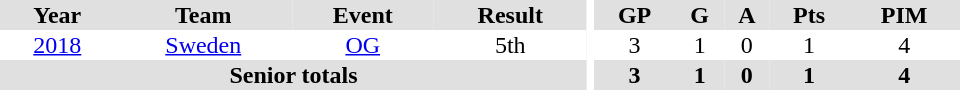<table border="0" cellpadding="1" cellspacing="0" ID="Table3" style="text-align:center; width:40em">
<tr ALIGN="center" bgcolor="#e0e0e0">
<th>Year</th>
<th>Team</th>
<th>Event</th>
<th>Result</th>
<th rowspan="99" bgcolor="#ffffff"></th>
<th>GP</th>
<th>G</th>
<th>A</th>
<th>Pts</th>
<th>PIM</th>
</tr>
<tr>
<td><a href='#'>2018</a></td>
<td><a href='#'>Sweden</a></td>
<td><a href='#'>OG</a></td>
<td>5th</td>
<td>3</td>
<td>1</td>
<td>0</td>
<td>1</td>
<td>4</td>
</tr>
<tr bgcolor="#e0e0e0">
<th colspan="4">Senior totals</th>
<th>3</th>
<th>1</th>
<th>0</th>
<th>1</th>
<th>4</th>
</tr>
</table>
